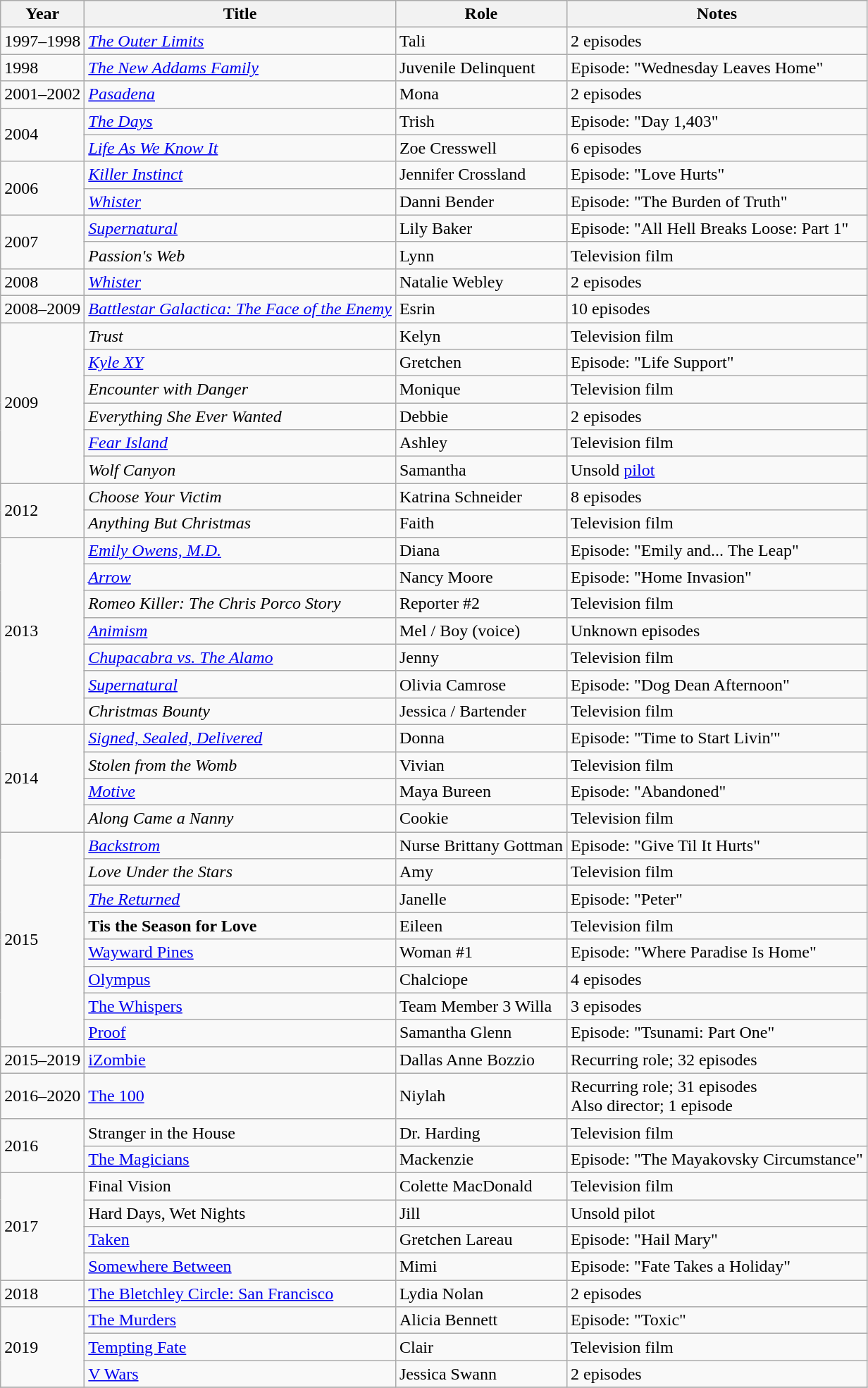<table class="wikitable sortable">
<tr>
<th>Year</th>
<th>Title</th>
<th>Role</th>
<th class="unsortable">Notes</th>
</tr>
<tr>
<td>1997–1998</td>
<td data-sort-value="Outer Limits, The"><em><a href='#'>The Outer Limits</a></em></td>
<td>Tali</td>
<td>2 episodes</td>
</tr>
<tr>
<td>1998</td>
<td data-sort-value="New Addams Family, The"><em><a href='#'>The New Addams Family</a></em></td>
<td>Juvenile Delinquent</td>
<td>Episode: "Wednesday Leaves Home"</td>
</tr>
<tr>
<td>2001–2002</td>
<td><em><a href='#'>Pasadena</a></em></td>
<td>Mona</td>
<td>2 episodes</td>
</tr>
<tr>
<td rowspan="2">2004</td>
<td data-sort-value="Days, The"><em><a href='#'>The Days</a></em></td>
<td>Trish</td>
<td>Episode: "Day 1,403"</td>
</tr>
<tr>
<td><em><a href='#'>Life As We Know It</a></em></td>
<td>Zoe Cresswell</td>
<td>6 episodes</td>
</tr>
<tr>
<td rowspan="2">2006</td>
<td><em><a href='#'>Killer Instinct</a></em></td>
<td>Jennifer Crossland</td>
<td>Episode: "Love Hurts"</td>
</tr>
<tr>
<td><em><a href='#'>Whister</a></em></td>
<td>Danni Bender</td>
<td>Episode: "The Burden of Truth"</td>
</tr>
<tr>
<td rowspan="2">2007</td>
<td><em><a href='#'>Supernatural</a></em></td>
<td>Lily Baker</td>
<td>Episode: "All Hell Breaks Loose: Part 1"</td>
</tr>
<tr>
<td><em>Passion's Web</em></td>
<td>Lynn</td>
<td>Television film</td>
</tr>
<tr>
<td>2008</td>
<td><em><a href='#'>Whister</a></em></td>
<td>Natalie Webley</td>
<td>2 episodes</td>
</tr>
<tr>
<td>2008–2009</td>
<td><em><a href='#'>Battlestar Galactica: The Face of the Enemy</a></em></td>
<td>Esrin</td>
<td>10 episodes</td>
</tr>
<tr>
<td rowspan="6">2009</td>
<td><em>Trust</em></td>
<td>Kelyn</td>
<td>Television film</td>
</tr>
<tr>
<td><em><a href='#'>Kyle XY</a></em></td>
<td>Gretchen</td>
<td>Episode: "Life Support"</td>
</tr>
<tr>
<td><em>Encounter with Danger</em></td>
<td>Monique</td>
<td>Television film</td>
</tr>
<tr>
<td><em>Everything She Ever Wanted</em></td>
<td>Debbie</td>
<td>2 episodes</td>
</tr>
<tr>
<td><em><a href='#'>Fear Island</a></em></td>
<td>Ashley</td>
<td>Television film</td>
</tr>
<tr>
<td><em>Wolf Canyon</em></td>
<td>Samantha</td>
<td>Unsold <a href='#'>pilot</a></td>
</tr>
<tr>
<td rowspan="2">2012</td>
<td><em>Choose Your Victim</em></td>
<td>Katrina Schneider</td>
<td>8 episodes</td>
</tr>
<tr>
<td><em>Anything But Christmas</em></td>
<td>Faith</td>
<td>Television film</td>
</tr>
<tr>
<td rowspan="7">2013</td>
<td><em><a href='#'>Emily Owens, M.D.</a></em></td>
<td>Diana</td>
<td>Episode: "Emily and... The Leap"</td>
</tr>
<tr>
<td><em><a href='#'>Arrow</a></em></td>
<td>Nancy Moore</td>
<td>Episode: "Home Invasion"</td>
</tr>
<tr>
<td><em>Romeo Killer: The Chris Porco Story</em></td>
<td>Reporter #2</td>
<td>Television film</td>
</tr>
<tr>
<td><em><a href='#'>Animism</a></em></td>
<td>Mel / Boy (voice)</td>
<td>Unknown episodes</td>
</tr>
<tr>
<td><em><a href='#'>Chupacabra vs. The Alamo</a></em></td>
<td>Jenny</td>
<td>Television film</td>
</tr>
<tr>
<td><em><a href='#'>Supernatural</a></em></td>
<td>Olivia Camrose</td>
<td>Episode: "Dog Dean Afternoon"</td>
</tr>
<tr>
<td><em>Christmas Bounty</em></td>
<td>Jessica / Bartender</td>
<td>Television film</td>
</tr>
<tr>
<td rowspan="4">2014</td>
<td><em><a href='#'>Signed, Sealed, Delivered</a></em></td>
<td>Donna</td>
<td>Episode: "Time to Start Livin'"</td>
</tr>
<tr>
<td><em>Stolen from the Womb</em></td>
<td>Vivian</td>
<td>Television film</td>
</tr>
<tr>
<td><em><a href='#'>Motive</a></em></td>
<td>Maya Bureen</td>
<td>Episode: "Abandoned"</td>
</tr>
<tr>
<td><em>Along Came a Nanny</em></td>
<td>Cookie</td>
<td>Television film</td>
</tr>
<tr>
<td rowspan="8">2015</td>
<td><em><a href='#'>Backstrom</a></em></td>
<td>Nurse Brittany Gottman</td>
<td>Episode: "Give Til It Hurts"</td>
</tr>
<tr>
<td><em>Love Under the Stars</em></td>
<td>Amy</td>
<td>Television film</td>
</tr>
<tr>
<td data-sort-value="Returned, The"><em><a href='#'>The Returned</a></em></td>
<td>Janelle</td>
<td>Episode: "Peter"</td>
</tr>
<tr>
<td data-sort-value="Tis the Season for Love"><strong>Tis the Season for Love<em></td>
<td>Eileen</td>
<td>Television film</td>
</tr>
<tr>
<td></em><a href='#'>Wayward Pines</a><em></td>
<td>Woman #1</td>
<td>Episode: "Where Paradise Is Home"</td>
</tr>
<tr>
<td></em><a href='#'>Olympus</a><em></td>
<td>Chalciope</td>
<td>4 episodes</td>
</tr>
<tr>
<td data-sort-value="Whispers, The"></em><a href='#'>The Whispers</a><em></td>
<td>Team Member 3 Willa</td>
<td>3 episodes</td>
</tr>
<tr>
<td></em><a href='#'>Proof</a><em></td>
<td>Samantha Glenn</td>
<td>Episode: "Tsunami: Part One"</td>
</tr>
<tr>
<td>2015–2019</td>
<td></em><a href='#'>iZombie</a><em></td>
<td>Dallas Anne Bozzio</td>
<td>Recurring role; 32 episodes</td>
</tr>
<tr>
<td>2016–2020</td>
<td data-sort-value="100, The"></em><a href='#'>The 100</a><em></td>
<td>Niylah</td>
<td>Recurring role; 31 episodes<br>Also director; 1 episode</td>
</tr>
<tr>
<td rowspan="2">2016</td>
<td></em>Stranger in the House<em></td>
<td>Dr. Harding</td>
<td>Television film</td>
</tr>
<tr>
<td data-sort-value="Magicians, The"></em><a href='#'>The Magicians</a><em></td>
<td>Mackenzie</td>
<td>Episode: "The Mayakovsky Circumstance"</td>
</tr>
<tr>
<td rowspan="4">2017</td>
<td></em>Final Vision<em></td>
<td>Colette MacDonald</td>
<td>Television film</td>
</tr>
<tr>
<td></em>Hard Days, Wet Nights<em></td>
<td>Jill</td>
<td>Unsold pilot</td>
</tr>
<tr>
<td></em><a href='#'>Taken</a><em></td>
<td>Gretchen Lareau</td>
<td>Episode: "Hail Mary"</td>
</tr>
<tr>
<td></em><a href='#'>Somewhere Between</a><em></td>
<td>Mimi</td>
<td>Episode: "Fate Takes a Holiday"</td>
</tr>
<tr>
<td>2018</td>
<td data-sort-value="Bletchley Circle: San Francisco, The"></em><a href='#'>The Bletchley Circle: San Francisco</a><em></td>
<td>Lydia Nolan</td>
<td>2 episodes</td>
</tr>
<tr>
<td rowspan="3">2019</td>
<td data-sort-value="Murders, The"></em><a href='#'>The Murders</a><em></td>
<td>Alicia Bennett</td>
<td>Episode: "Toxic"</td>
</tr>
<tr>
<td></em><a href='#'>Tempting Fate</a><em></td>
<td>Clair</td>
<td>Television film</td>
</tr>
<tr>
<td></em><a href='#'>V Wars</a><em></td>
<td>Jessica Swann</td>
<td>2 episodes</td>
</tr>
<tr>
</tr>
</table>
